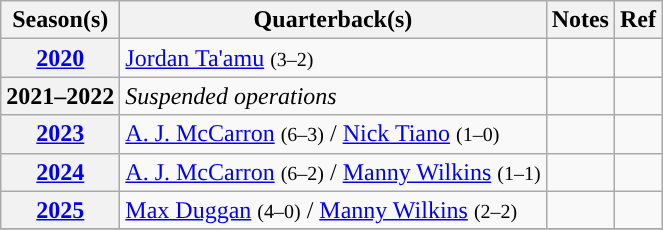<table class="wikitable plainrowheaders">
<tr>
<th>Season(s)</th>
<th>Quarterback(s)</th>
<th>Notes</th>
<th>Ref</th>
</tr>
<tr>
<th scope="row"><a href='#'>2020</a></th>
<td><a href='#'>Jordan Ta'amu</a> <small>(3–2)</small></td>
<td></td>
<td></td>
</tr>
<tr>
<th scope="row">2021–2022</th>
<td><em>Suspended operations</em></td>
<td></td>
<td></td>
</tr>
<tr>
<th scope="row"><a href='#'>2023</a></th>
<td><a href='#'>A. J. McCarron</a> <small>(6–3)</small> / <a href='#'>Nick Tiano</a> <small>(1–0)</small></td>
<td></td>
<td></td>
</tr>
<tr>
<th scope="row"><a href='#'>2024</a></th>
<td><a href='#'>A. J. McCarron</a> <small>(6–2)</small> / <a href='#'>Manny Wilkins</a> <small>(1–1)</small></td>
<td></td>
<td></td>
</tr>
<tr>
<th scope="row"><a href='#'>2025</a></th>
<td><a href='#'>Max Duggan</a> <small>(4–0)</small> / <a href='#'>Manny Wilkins</a> <small>(2–2)</small></td>
<td></td>
<td></td>
</tr>
<tr>
</tr>
</table>
